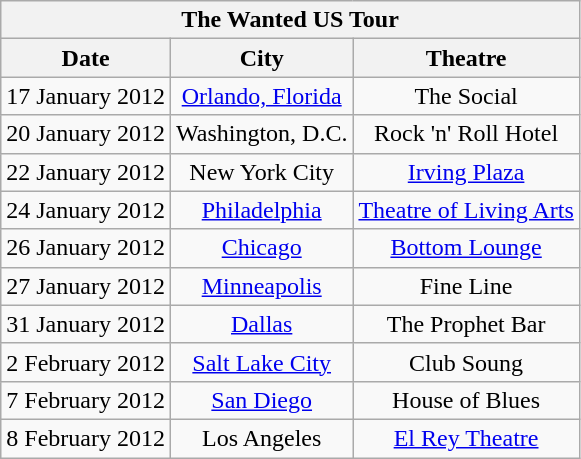<table class="wikitable collapsible collapsed" style="text-align:center;">
<tr>
<th colspan=4>The Wanted US Tour</th>
</tr>
<tr>
<th>Date</th>
<th>City</th>
<th>Theatre</th>
</tr>
<tr>
<td>17 January 2012</td>
<td><a href='#'>Orlando, Florida</a></td>
<td>The Social</td>
</tr>
<tr>
<td>20 January 2012</td>
<td>Washington, D.C.</td>
<td>Rock 'n' Roll Hotel</td>
</tr>
<tr>
<td>22 January 2012</td>
<td>New York City</td>
<td><a href='#'>Irving Plaza</a></td>
</tr>
<tr>
<td>24 January 2012</td>
<td><a href='#'>Philadelphia</a></td>
<td><a href='#'>Theatre of Living Arts</a></td>
</tr>
<tr>
<td>26 January 2012</td>
<td><a href='#'>Chicago</a></td>
<td><a href='#'>Bottom Lounge</a></td>
</tr>
<tr>
<td>27 January 2012</td>
<td><a href='#'>Minneapolis</a></td>
<td>Fine Line</td>
</tr>
<tr>
<td>31 January 2012</td>
<td><a href='#'>Dallas</a></td>
<td>The Prophet Bar</td>
</tr>
<tr>
<td>2 February 2012</td>
<td><a href='#'>Salt Lake City</a></td>
<td>Club Soung</td>
</tr>
<tr>
<td>7 February 2012</td>
<td><a href='#'>San Diego</a></td>
<td>House of Blues</td>
</tr>
<tr>
<td>8 February 2012</td>
<td>Los Angeles</td>
<td><a href='#'>El Rey Theatre</a></td>
</tr>
</table>
